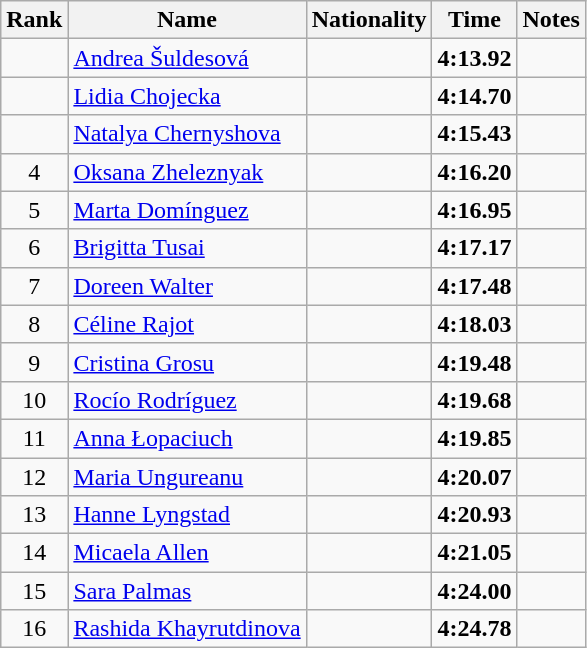<table class="wikitable sortable" style="text-align:center">
<tr>
<th>Rank</th>
<th>Name</th>
<th>Nationality</th>
<th>Time</th>
<th>Notes</th>
</tr>
<tr>
<td></td>
<td align=left><a href='#'>Andrea Šuldesová</a></td>
<td align=left></td>
<td><strong>4:13.92</strong></td>
<td></td>
</tr>
<tr>
<td></td>
<td align=left><a href='#'>Lidia Chojecka</a></td>
<td align=left></td>
<td><strong>4:14.70</strong></td>
<td></td>
</tr>
<tr>
<td></td>
<td align=left><a href='#'>Natalya Chernyshova</a></td>
<td align=left></td>
<td><strong>4:15.43</strong></td>
<td></td>
</tr>
<tr>
<td>4</td>
<td align=left><a href='#'>Oksana Zheleznyak</a></td>
<td align=left></td>
<td><strong>4:16.20</strong></td>
<td></td>
</tr>
<tr>
<td>5</td>
<td align=left><a href='#'>Marta Domínguez</a></td>
<td align=left></td>
<td><strong>4:16.95</strong></td>
<td></td>
</tr>
<tr>
<td>6</td>
<td align=left><a href='#'>Brigitta Tusai</a></td>
<td align=left></td>
<td><strong>4:17.17</strong></td>
<td></td>
</tr>
<tr>
<td>7</td>
<td align=left><a href='#'>Doreen Walter</a></td>
<td align=left></td>
<td><strong>4:17.48</strong></td>
<td></td>
</tr>
<tr>
<td>8</td>
<td align=left><a href='#'>Céline Rajot</a></td>
<td align=left></td>
<td><strong>4:18.03</strong></td>
<td></td>
</tr>
<tr>
<td>9</td>
<td align=left><a href='#'>Cristina Grosu</a></td>
<td align=left></td>
<td><strong>4:19.48</strong></td>
<td></td>
</tr>
<tr>
<td>10</td>
<td align=left><a href='#'>Rocío Rodríguez</a></td>
<td align=left></td>
<td><strong>4:19.68</strong></td>
<td></td>
</tr>
<tr>
<td>11</td>
<td align=left><a href='#'>Anna Łopaciuch</a></td>
<td align=left></td>
<td><strong>4:19.85</strong></td>
<td></td>
</tr>
<tr>
<td>12</td>
<td align=left><a href='#'>Maria Ungureanu</a></td>
<td align=left></td>
<td><strong>4:20.07</strong></td>
<td></td>
</tr>
<tr>
<td>13</td>
<td align=left><a href='#'>Hanne Lyngstad</a></td>
<td align=left></td>
<td><strong>4:20.93</strong></td>
<td></td>
</tr>
<tr>
<td>14</td>
<td align=left><a href='#'>Micaela Allen</a></td>
<td align=left></td>
<td><strong>4:21.05</strong></td>
<td></td>
</tr>
<tr>
<td>15</td>
<td align=left><a href='#'>Sara Palmas</a></td>
<td align=left></td>
<td><strong>4:24.00</strong></td>
<td></td>
</tr>
<tr>
<td>16</td>
<td align=left><a href='#'>Rashida Khayrutdinova</a></td>
<td align=left></td>
<td><strong>4:24.78</strong></td>
<td></td>
</tr>
</table>
